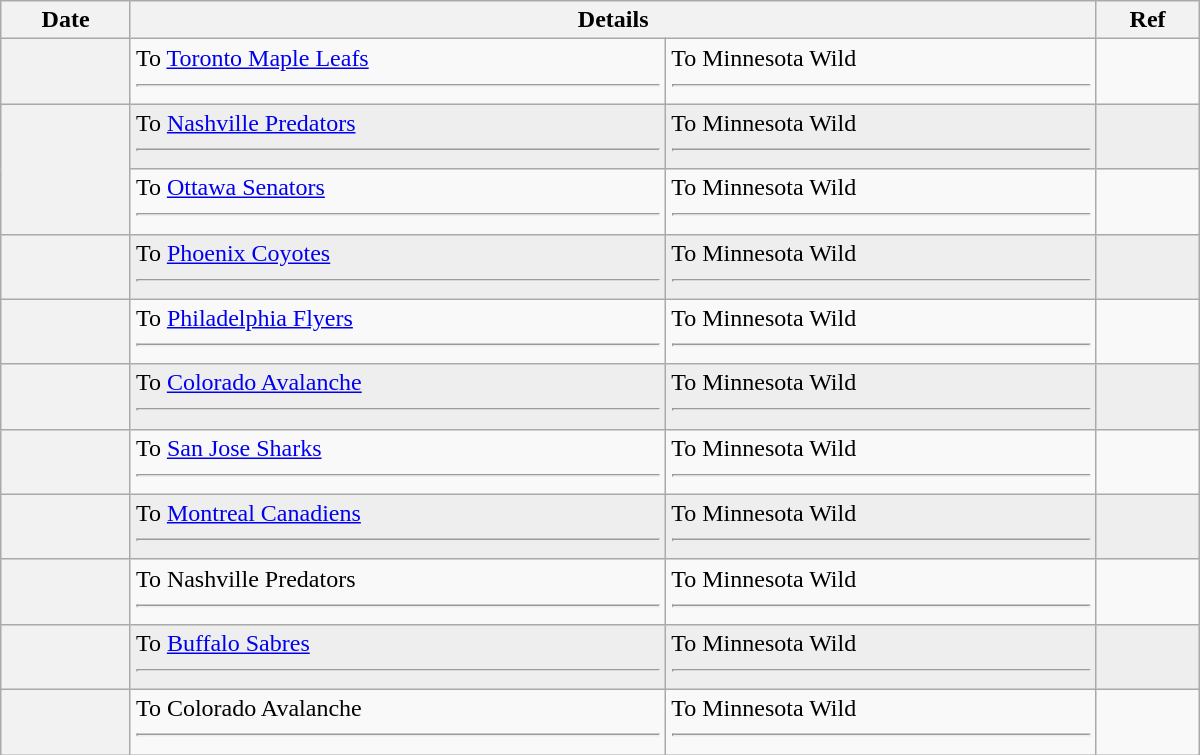<table class="wikitable plainrowheaders" style="width: 50em;">
<tr>
<th scope="col">Date</th>
<th scope="col" colspan="2">Details</th>
<th scope="col">Ref</th>
</tr>
<tr>
<th scope="row"></th>
<td valign="top">To <a href='#'>Toronto Maple Leafs</a> <hr></td>
<td valign="top">To Minnesota Wild <hr></td>
<td></td>
</tr>
<tr bgcolor="#eeeeee">
<th scope="row" rowspan=2></th>
<td valign="top">To <a href='#'>Nashville Predators</a> <hr></td>
<td valign="top">To Minnesota Wild <hr></td>
<td></td>
</tr>
<tr>
<td valign="top">To <a href='#'>Ottawa Senators</a> <hr></td>
<td valign="top">To Minnesota Wild <hr></td>
<td></td>
</tr>
<tr bgcolor="#eeeeee">
<th scope="row"></th>
<td valign="top">To <a href='#'>Phoenix Coyotes</a> <hr></td>
<td valign="top">To Minnesota Wild <hr></td>
<td></td>
</tr>
<tr>
<th scope="row"></th>
<td valign="top">To <a href='#'>Philadelphia Flyers</a> <hr></td>
<td valign="top">To Minnesota Wild <hr></td>
<td></td>
</tr>
<tr bgcolor="#eeeeee">
<th scope="row"></th>
<td valign="top">To <a href='#'>Colorado Avalanche</a> <hr></td>
<td valign="top">To Minnesota Wild <hr></td>
<td></td>
</tr>
<tr>
<th scope="row"></th>
<td valign="top">To <a href='#'>San Jose Sharks</a> <hr></td>
<td valign="top">To Minnesota Wild <hr></td>
<td></td>
</tr>
<tr bgcolor="#eeeeee">
<th scope="row"></th>
<td valign="top">To <a href='#'>Montreal Canadiens</a> <hr></td>
<td valign="top">To Minnesota Wild <hr></td>
<td></td>
</tr>
<tr>
<th scope="row"></th>
<td valign="top">To Nashville Predators <hr></td>
<td valign="top">To Minnesota Wild <hr></td>
<td></td>
</tr>
<tr bgcolor="#eeeeee">
<th scope="row"></th>
<td valign="top">To <a href='#'>Buffalo Sabres</a> <hr></td>
<td valign="top">To Minnesota Wild <hr></td>
<td></td>
</tr>
<tr>
<th scope="row"></th>
<td valign="top">To Colorado Avalanche <hr></td>
<td valign="top">To Minnesota Wild <hr></td>
<td></td>
</tr>
</table>
